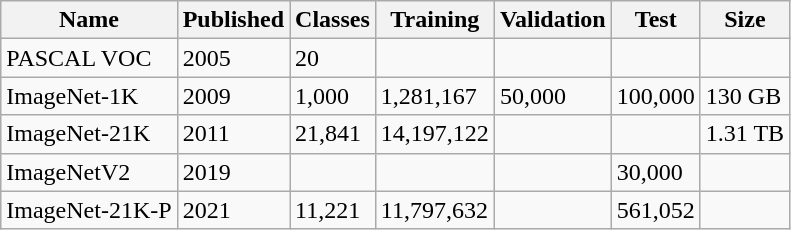<table class="wikitable">
<tr>
<th>Name</th>
<th>Published</th>
<th>Classes</th>
<th>Training</th>
<th>Validation</th>
<th>Test</th>
<th>Size</th>
</tr>
<tr>
<td>PASCAL VOC</td>
<td>2005</td>
<td>20</td>
<td></td>
<td></td>
<td></td>
<td></td>
</tr>
<tr>
<td>ImageNet-1K</td>
<td>2009</td>
<td>1,000</td>
<td>1,281,167</td>
<td>50,000</td>
<td>100,000</td>
<td>130 GB</td>
</tr>
<tr>
<td>ImageNet-21K</td>
<td>2011</td>
<td>21,841</td>
<td>14,197,122</td>
<td></td>
<td></td>
<td>1.31 TB</td>
</tr>
<tr>
<td>ImageNetV2</td>
<td>2019</td>
<td></td>
<td></td>
<td></td>
<td>30,000</td>
<td></td>
</tr>
<tr>
<td>ImageNet-21K-P</td>
<td>2021</td>
<td>11,221</td>
<td>11,797,632</td>
<td></td>
<td>561,052</td>
<td></td>
</tr>
</table>
